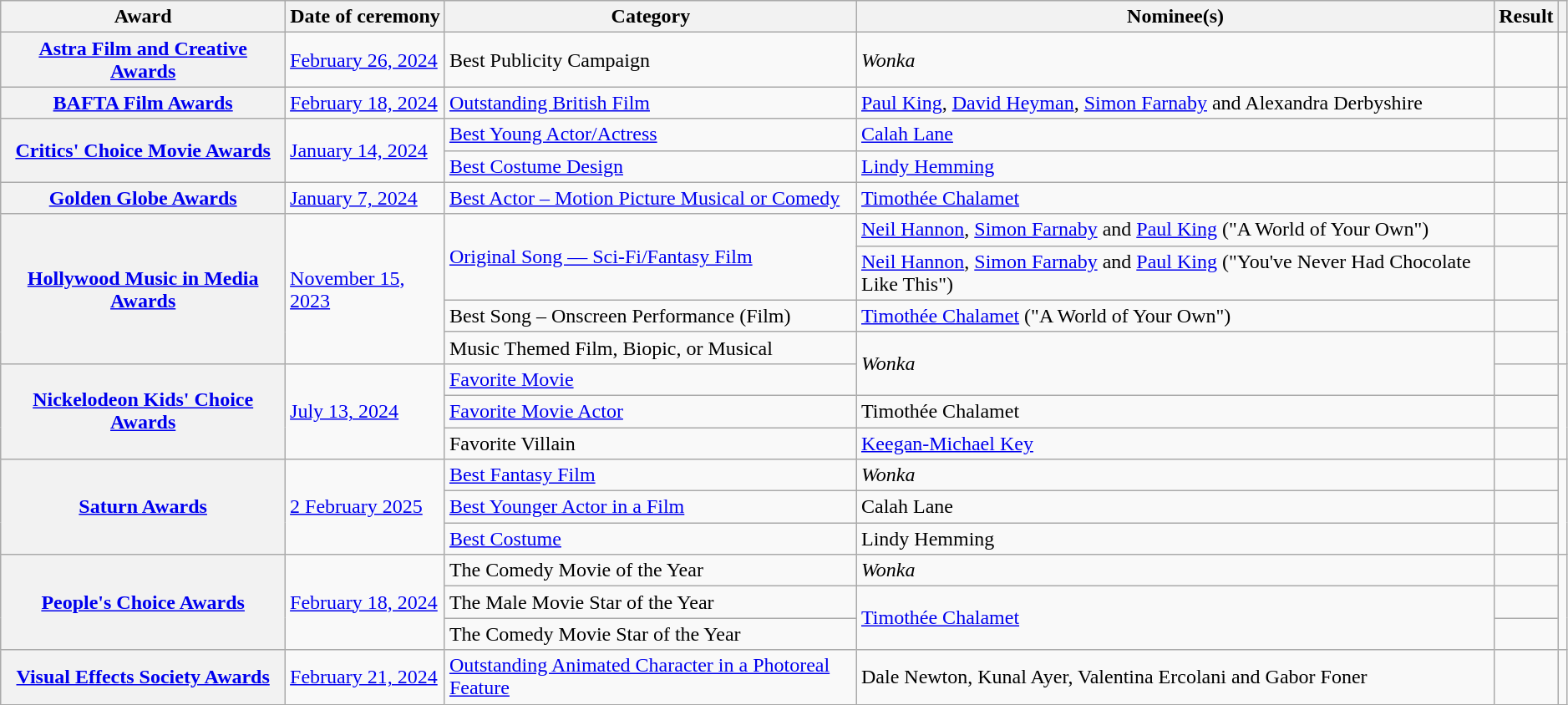<table class="wikitable sortable plainrowheaders" style="width: 99%">
<tr>
<th scope="col">Award</th>
<th scope="col">Date of ceremony</th>
<th scope="col">Category</th>
<th scope="col">Nominee(s)</th>
<th scope="col">Result</th>
<th scope="col" class="unsortable"></th>
</tr>
<tr>
<th scope="rowgroup"><a href='#'>Astra Film and Creative Awards</a></th>
<td><a href='#'>February 26, 2024</a></td>
<td>Best Publicity Campaign</td>
<td><em>Wonka</em></td>
<td></td>
<td align="center"></td>
</tr>
<tr>
<th scope="rowgroup"><a href='#'>BAFTA Film Awards</a></th>
<td><a href='#'>February 18, 2024</a></td>
<td><a href='#'>Outstanding British Film</a></td>
<td><a href='#'>Paul King</a>, <a href='#'>David Heyman</a>, <a href='#'>Simon Farnaby</a> and Alexandra Derbyshire</td>
<td></td>
<td align="center"></td>
</tr>
<tr>
<th scope="rowgroup" rowspan="2"><a href='#'>Critics' Choice Movie Awards</a></th>
<td rowspan="2"><a href='#'>January 14, 2024</a></td>
<td><a href='#'>Best Young Actor/Actress</a></td>
<td><a href='#'>Calah Lane</a></td>
<td></td>
<td rowspan="2" align="center"></td>
</tr>
<tr>
<td><a href='#'>Best Costume Design</a></td>
<td><a href='#'>Lindy Hemming</a></td>
<td></td>
</tr>
<tr>
<th scope="rowgroup"><a href='#'>Golden Globe Awards</a></th>
<td><a href='#'>January 7, 2024</a></td>
<td><a href='#'>Best Actor – Motion Picture Musical or Comedy</a></td>
<td><a href='#'>Timothée Chalamet</a></td>
<td></td>
<td align="center"></td>
</tr>
<tr>
<th scope="rowgroup" rowspan="4"><a href='#'>Hollywood Music in Media Awards</a></th>
<td rowspan="4"><a href='#'>November 15, 2023</a></td>
<td rowspan="2"><a href='#'>Original Song — Sci-Fi/Fantasy Film</a></td>
<td><a href='#'>Neil Hannon</a>, <a href='#'>Simon Farnaby</a> and <a href='#'>Paul King</a> ("A World of Your Own")</td>
<td></td>
<td rowspan="4" align="center"></td>
</tr>
<tr>
<td><a href='#'>Neil Hannon</a>, <a href='#'>Simon Farnaby</a> and <a href='#'>Paul King</a> ("You've Never Had Chocolate Like This")</td>
<td></td>
</tr>
<tr>
<td>Best Song – Onscreen Performance (Film)</td>
<td><a href='#'>Timothée Chalamet</a> ("A World of Your Own")</td>
<td></td>
</tr>
<tr>
<td>Music Themed Film, Biopic, or Musical</td>
<td rowspan="2"><em>Wonka</em></td>
<td></td>
</tr>
<tr>
<th scope="rowgroup" rowspan="3"><a href='#'>Nickelodeon Kids' Choice Awards</a></th>
<td rowspan="3"><a href='#'>July 13, 2024</a></td>
<td><a href='#'>Favorite Movie</a></td>
<td></td>
<td rowspan="3" align="center"></td>
</tr>
<tr>
<td><a href='#'>Favorite Movie Actor</a></td>
<td>Timothée Chalamet</td>
<td></td>
</tr>
<tr>
<td>Favorite Villain</td>
<td><a href='#'>Keegan-Michael Key</a></td>
<td></td>
</tr>
<tr>
<th rowspan="3" scope="row"><a href='#'>Saturn Awards</a></th>
<td rowspan="3"><a href='#'>2 February 2025</a></td>
<td><a href='#'>Best Fantasy Film</a></td>
<td><em>Wonka</em></td>
<td></td>
<td rowspan="3" align="center"></td>
</tr>
<tr>
<td><a href='#'>Best Younger Actor in a Film</a></td>
<td>Calah Lane</td>
<td></td>
</tr>
<tr>
<td><a href='#'>Best Costume</a></td>
<td>Lindy Hemming</td>
<td></td>
</tr>
<tr>
<th scope="rowgroup" rowspan="3"><a href='#'>People's Choice Awards</a></th>
<td rowspan="3"><a href='#'>February 18, 2024</a></td>
<td>The Comedy Movie of the Year</td>
<td><em>Wonka</em></td>
<td></td>
<td rowspan="3" align="center"></td>
</tr>
<tr>
<td>The Male Movie Star of the Year</td>
<td rowspan="2"><a href='#'>Timothée Chalamet</a></td>
<td></td>
</tr>
<tr>
<td>The Comedy Movie Star of the Year</td>
<td></td>
</tr>
<tr>
<th scope="rowgroup"><a href='#'>Visual Effects Society Awards</a></th>
<td><a href='#'>February 21, 2024</a></td>
<td><a href='#'>Outstanding Animated Character in a Photoreal Feature</a></td>
<td>Dale Newton, Kunal Ayer, Valentina Ercolani and Gabor Foner<br></td>
<td></td>
<td align="center"></td>
</tr>
</table>
